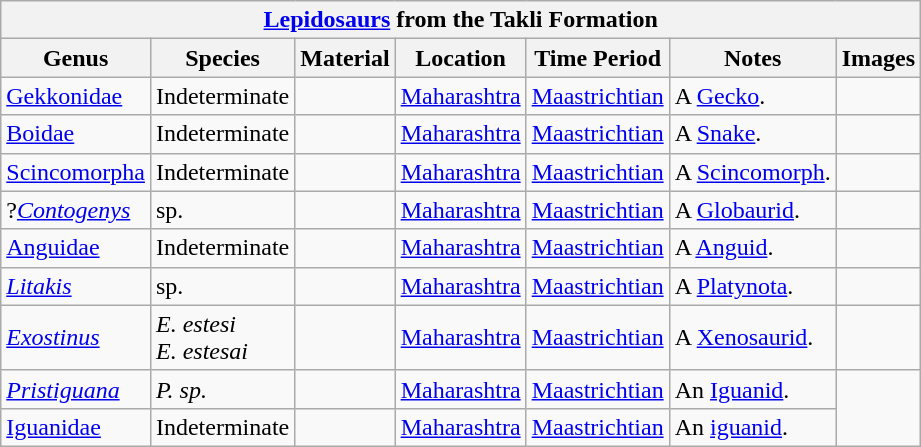<table class="wikitable" align="center">
<tr>
<th colspan="7" align="center"><strong><a href='#'>Lepidosaurs</a> from the Takli Formation</strong></th>
</tr>
<tr>
<th>Genus</th>
<th>Species</th>
<th>Material</th>
<th>Location</th>
<th>Time Period</th>
<th>Notes</th>
<th>Images</th>
</tr>
<tr>
<td><a href='#'>Gekkonidae</a></td>
<td>Indeterminate</td>
<td></td>
<td><a href='#'>Maharashtra</a></td>
<td><a href='#'>Maastrichtian</a></td>
<td>A <a href='#'>Gecko</a>.</td>
<td></td>
</tr>
<tr>
<td><a href='#'>Boidae</a></td>
<td>Indeterminate</td>
<td></td>
<td><a href='#'>Maharashtra</a></td>
<td><a href='#'>Maastrichtian</a></td>
<td>A <a href='#'>Snake</a>.</td>
<td></td>
</tr>
<tr>
<td><a href='#'>Scincomorpha</a></td>
<td>Indeterminate</td>
<td></td>
<td><a href='#'>Maharashtra</a></td>
<td><a href='#'>Maastrichtian</a></td>
<td>A <a href='#'>Scincomorph</a>.</td>
<td></td>
</tr>
<tr>
<td>?<em><a href='#'>Contogenys</a></em></td>
<td>sp.</td>
<td></td>
<td><a href='#'>Maharashtra</a></td>
<td><a href='#'>Maastrichtian</a></td>
<td>A <a href='#'>Globaurid</a>.</td>
<td></td>
</tr>
<tr>
<td><a href='#'>Anguidae</a></td>
<td>Indeterminate</td>
<td></td>
<td><a href='#'>Maharashtra</a></td>
<td><a href='#'>Maastrichtian</a></td>
<td>A <a href='#'>Anguid</a>.</td>
<td></td>
</tr>
<tr>
<td><em><a href='#'>Litakis</a></em></td>
<td>sp.</td>
<td></td>
<td><a href='#'>Maharashtra</a></td>
<td><a href='#'>Maastrichtian</a></td>
<td>A <a href='#'>Platynota</a>.</td>
<td></td>
</tr>
<tr>
<td><em><a href='#'>Exostinus</a></em></td>
<td><em>E. estesi</em><br><em>E. estesai</em></td>
<td></td>
<td><a href='#'>Maharashtra</a></td>
<td><a href='#'>Maastrichtian</a></td>
<td>A <a href='#'>Xenosaurid</a>.</td>
<td></td>
</tr>
<tr>
<td><em><a href='#'>Pristiguana</a></em></td>
<td><em>P. sp.</em></td>
<td></td>
<td><a href='#'>Maharashtra</a></td>
<td><a href='#'>Maastrichtian</a></td>
<td>An <a href='#'>Iguanid</a>.</td>
</tr>
<tr>
<td><a href='#'>Iguanidae</a></td>
<td>Indeterminate</td>
<td></td>
<td><a href='#'>Maharashtra</a></td>
<td><a href='#'>Maastrichtian</a></td>
<td>An <a href='#'>iguanid</a>.</td>
</tr>
</table>
